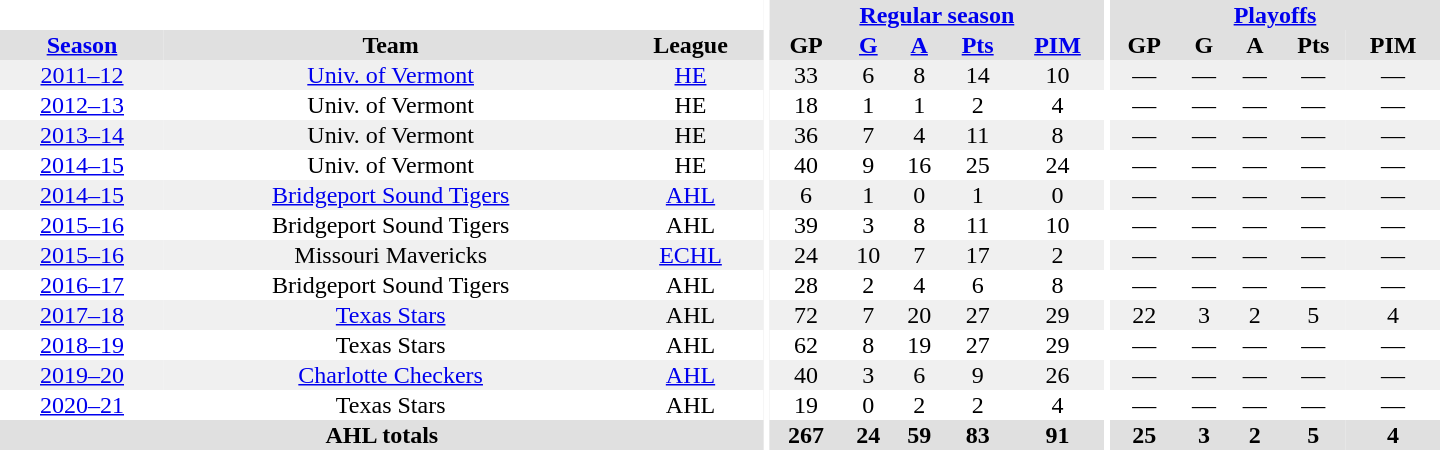<table border="0" cellpadding="1" cellspacing="0" style="text-align:center; width:60em">
<tr bgcolor="#e0e0e0">
<th colspan="3" bgcolor="#ffffff"></th>
<th rowspan="100" bgcolor="#ffffff"></th>
<th colspan="5"><a href='#'>Regular season</a></th>
<th rowspan="100" bgcolor="#ffffff"></th>
<th colspan="5"><a href='#'>Playoffs</a></th>
</tr>
<tr bgcolor="#e0e0e0">
<th><a href='#'>Season</a></th>
<th>Team</th>
<th>League</th>
<th>GP</th>
<th><a href='#'>G</a></th>
<th><a href='#'>A</a></th>
<th><a href='#'>Pts</a></th>
<th><a href='#'>PIM</a></th>
<th>GP</th>
<th>G</th>
<th>A</th>
<th>Pts</th>
<th>PIM</th>
</tr>
<tr>
</tr>
<tr bgcolor="#f0f0f0">
<td><a href='#'>2011–12</a></td>
<td><a href='#'>Univ. of Vermont</a></td>
<td><a href='#'>HE</a></td>
<td>33</td>
<td>6</td>
<td>8</td>
<td>14</td>
<td>10</td>
<td>—</td>
<td>—</td>
<td>—</td>
<td>—</td>
<td>—</td>
</tr>
<tr>
<td><a href='#'>2012–13</a></td>
<td>Univ. of Vermont</td>
<td>HE</td>
<td>18</td>
<td>1</td>
<td>1</td>
<td>2</td>
<td>4</td>
<td>—</td>
<td>—</td>
<td>—</td>
<td>—</td>
<td>—</td>
</tr>
<tr bgcolor="#f0f0f0">
<td><a href='#'>2013–14</a></td>
<td>Univ. of Vermont</td>
<td>HE</td>
<td>36</td>
<td>7</td>
<td>4</td>
<td>11</td>
<td>8</td>
<td>—</td>
<td>—</td>
<td>—</td>
<td>—</td>
<td>—</td>
</tr>
<tr>
<td><a href='#'>2014–15</a></td>
<td>Univ. of Vermont</td>
<td>HE</td>
<td>40</td>
<td>9</td>
<td>16</td>
<td>25</td>
<td>24</td>
<td>—</td>
<td>—</td>
<td>—</td>
<td>—</td>
<td>—</td>
</tr>
<tr bgcolor="#f0f0f0">
<td><a href='#'>2014–15</a></td>
<td><a href='#'>Bridgeport Sound Tigers</a></td>
<td><a href='#'>AHL</a></td>
<td>6</td>
<td>1</td>
<td>0</td>
<td>1</td>
<td>0</td>
<td>—</td>
<td>—</td>
<td>—</td>
<td>—</td>
<td>—</td>
</tr>
<tr>
<td><a href='#'>2015–16</a></td>
<td>Bridgeport Sound Tigers</td>
<td>AHL</td>
<td>39</td>
<td>3</td>
<td>8</td>
<td>11</td>
<td>10</td>
<td>—</td>
<td>—</td>
<td>—</td>
<td>—</td>
<td>—</td>
</tr>
<tr bgcolor="#f0f0f0">
<td><a href='#'>2015–16</a></td>
<td>Missouri Mavericks</td>
<td><a href='#'>ECHL</a></td>
<td>24</td>
<td>10</td>
<td>7</td>
<td>17</td>
<td>2</td>
<td>—</td>
<td>—</td>
<td>—</td>
<td>—</td>
<td>—</td>
</tr>
<tr>
<td><a href='#'>2016–17</a></td>
<td>Bridgeport Sound Tigers</td>
<td>AHL</td>
<td>28</td>
<td>2</td>
<td>4</td>
<td>6</td>
<td>8</td>
<td>—</td>
<td>—</td>
<td>—</td>
<td>—</td>
<td>—</td>
</tr>
<tr bgcolor="#f0f0f0">
<td><a href='#'>2017–18</a></td>
<td><a href='#'>Texas Stars</a></td>
<td>AHL</td>
<td>72</td>
<td>7</td>
<td>20</td>
<td>27</td>
<td>29</td>
<td>22</td>
<td>3</td>
<td>2</td>
<td>5</td>
<td>4</td>
</tr>
<tr>
<td><a href='#'>2018–19</a></td>
<td>Texas Stars</td>
<td>AHL</td>
<td>62</td>
<td>8</td>
<td>19</td>
<td>27</td>
<td>29</td>
<td>—</td>
<td>—</td>
<td>—</td>
<td>—</td>
<td>—</td>
</tr>
<tr bgcolor="#f0f0f0">
<td><a href='#'>2019–20</a></td>
<td><a href='#'>Charlotte Checkers</a></td>
<td><a href='#'>AHL</a></td>
<td>40</td>
<td>3</td>
<td>6</td>
<td>9</td>
<td>26</td>
<td>—</td>
<td>—</td>
<td>—</td>
<td>—</td>
<td>—</td>
</tr>
<tr>
<td><a href='#'>2020–21</a></td>
<td>Texas Stars</td>
<td>AHL</td>
<td>19</td>
<td>0</td>
<td>2</td>
<td>2</td>
<td>4</td>
<td>—</td>
<td>—</td>
<td>—</td>
<td>—</td>
<td>—</td>
</tr>
<tr bgcolor="#e0e0e0">
<th colspan="3">AHL totals</th>
<th>267</th>
<th>24</th>
<th>59</th>
<th>83</th>
<th>91</th>
<th>25</th>
<th>3</th>
<th>2</th>
<th>5</th>
<th>4</th>
</tr>
</table>
